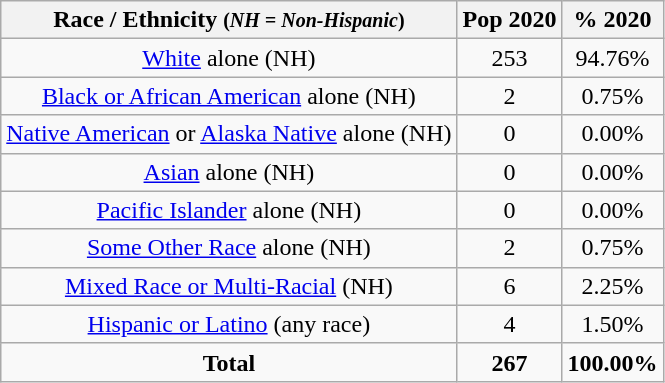<table class="wikitable" style="text-align:center;">
<tr>
<th>Race / Ethnicity <small>(<em>NH = Non-Hispanic</em>)</small></th>
<th>Pop 2020</th>
<th>% 2020</th>
</tr>
<tr>
<td><a href='#'>White</a> alone (NH)</td>
<td>253</td>
<td>94.76%</td>
</tr>
<tr>
<td><a href='#'>Black or African American</a> alone (NH)</td>
<td>2</td>
<td>0.75%</td>
</tr>
<tr>
<td><a href='#'>Native American</a> or <a href='#'>Alaska Native</a> alone (NH)</td>
<td>0</td>
<td>0.00%</td>
</tr>
<tr>
<td><a href='#'>Asian</a> alone (NH)</td>
<td>0</td>
<td>0.00%</td>
</tr>
<tr>
<td><a href='#'>Pacific Islander</a> alone (NH)</td>
<td>0</td>
<td>0.00%</td>
</tr>
<tr>
<td><a href='#'>Some Other Race</a> alone (NH)</td>
<td>2</td>
<td>0.75%</td>
</tr>
<tr>
<td><a href='#'>Mixed Race or Multi-Racial</a> (NH)</td>
<td>6</td>
<td>2.25%</td>
</tr>
<tr>
<td><a href='#'>Hispanic or Latino</a> (any race)</td>
<td>4</td>
<td>1.50%</td>
</tr>
<tr>
<td><strong>Total</strong></td>
<td><strong>267</strong></td>
<td><strong>100.00%</strong></td>
</tr>
</table>
